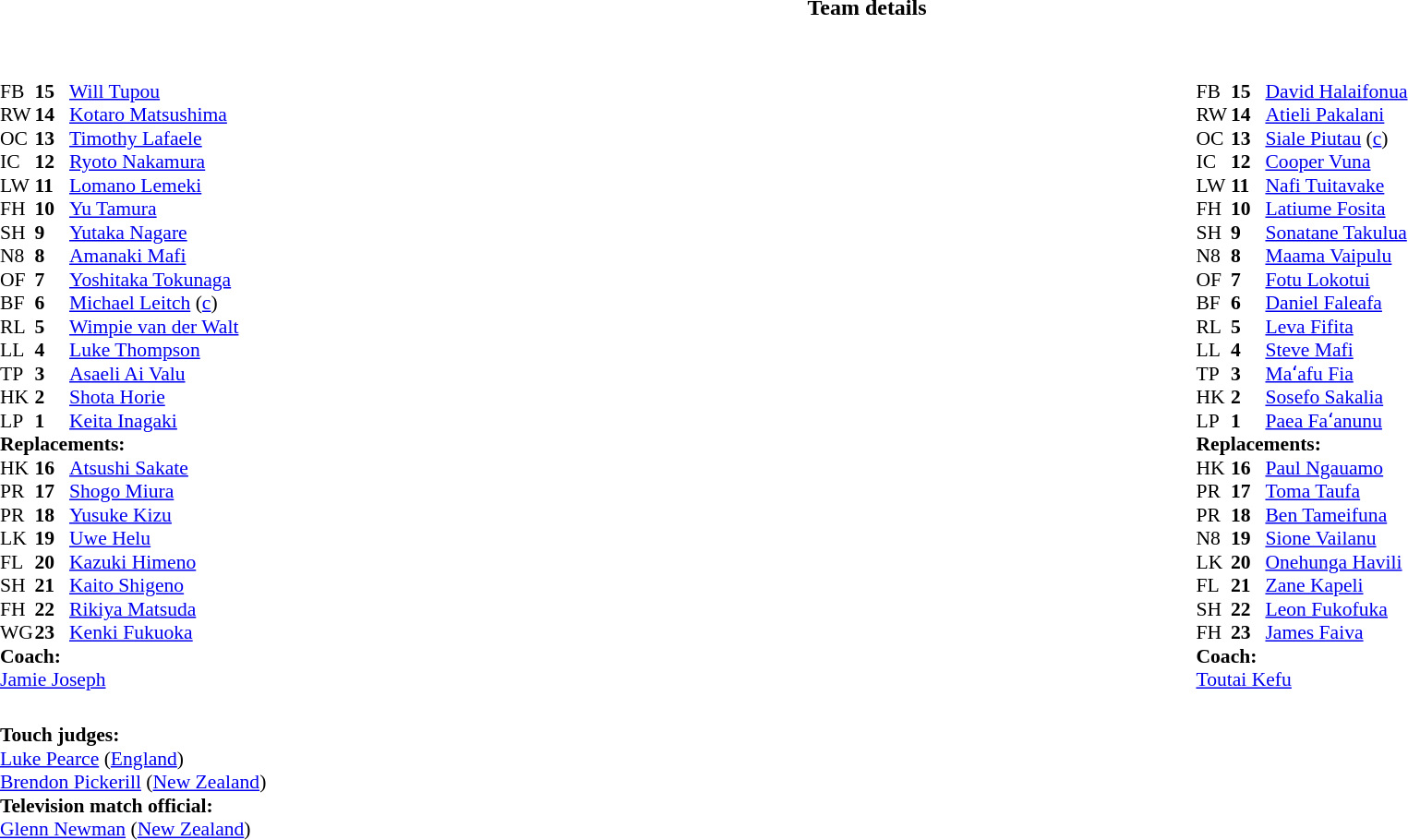<table border="0" style="width:100%" class="collapsible collapsed">
<tr>
<th>Team details</th>
</tr>
<tr>
<td><br><table style="width:100%;">
<tr>
<td style="vertical-align:top; width:50%;"><br><table style="font-size: 90%" cellspacing="0" cellpadding="0">
<tr>
<th width="25"></th>
<th width="25"></th>
</tr>
<tr>
<td>FB</td>
<td><strong>15</strong></td>
<td><a href='#'>Will Tupou</a></td>
</tr>
<tr>
<td>RW</td>
<td><strong>14</strong></td>
<td><a href='#'>Kotaro Matsushima</a></td>
</tr>
<tr>
<td>OC</td>
<td><strong>13</strong></td>
<td><a href='#'>Timothy Lafaele</a></td>
</tr>
<tr>
<td>IC</td>
<td><strong>12</strong></td>
<td><a href='#'>Ryoto Nakamura</a></td>
<td></td>
<td></td>
</tr>
<tr>
<td>LW</td>
<td><strong>11</strong></td>
<td><a href='#'>Lomano Lemeki</a></td>
<td></td>
<td></td>
</tr>
<tr>
<td>FH</td>
<td><strong>10</strong></td>
<td><a href='#'>Yu Tamura</a></td>
</tr>
<tr>
<td>SH</td>
<td><strong>9</strong></td>
<td><a href='#'>Yutaka Nagare</a></td>
<td></td>
<td></td>
</tr>
<tr>
<td>N8</td>
<td><strong>8</strong></td>
<td><a href='#'>Amanaki Mafi</a></td>
</tr>
<tr>
<td>OF</td>
<td><strong>7</strong></td>
<td><a href='#'>Yoshitaka Tokunaga</a></td>
<td></td>
<td></td>
</tr>
<tr>
<td>BF</td>
<td><strong>6</strong></td>
<td><a href='#'>Michael Leitch</a> (<a href='#'>c</a>)</td>
</tr>
<tr>
<td>RL</td>
<td><strong>5</strong></td>
<td><a href='#'>Wimpie van der Walt</a></td>
<td></td>
<td></td>
</tr>
<tr>
<td>LL</td>
<td><strong>4</strong></td>
<td><a href='#'>Luke Thompson</a></td>
</tr>
<tr>
<td>TP</td>
<td><strong>3</strong></td>
<td><a href='#'>Asaeli Ai Valu</a></td>
<td></td>
<td></td>
</tr>
<tr>
<td>HK</td>
<td><strong>2</strong></td>
<td><a href='#'>Shota Horie</a></td>
<td></td>
<td></td>
</tr>
<tr>
<td>LP</td>
<td><strong>1</strong></td>
<td><a href='#'>Keita Inagaki</a></td>
<td></td>
<td></td>
</tr>
<tr>
<td colspan="3"><strong>Replacements:</strong></td>
</tr>
<tr>
<td>HK</td>
<td><strong>16</strong></td>
<td><a href='#'>Atsushi Sakate</a></td>
<td></td>
<td></td>
</tr>
<tr>
<td>PR</td>
<td><strong>17</strong></td>
<td><a href='#'>Shogo Miura</a></td>
<td></td>
<td></td>
</tr>
<tr>
<td>PR</td>
<td><strong>18</strong></td>
<td><a href='#'>Yusuke Kizu</a></td>
<td></td>
<td></td>
</tr>
<tr>
<td>LK</td>
<td><strong>19</strong></td>
<td><a href='#'>Uwe Helu</a></td>
<td></td>
<td></td>
</tr>
<tr>
<td>FL</td>
<td><strong>20</strong></td>
<td><a href='#'>Kazuki Himeno</a></td>
<td></td>
<td></td>
</tr>
<tr>
<td>SH</td>
<td><strong>21</strong></td>
<td><a href='#'>Kaito Shigeno</a></td>
<td></td>
<td></td>
</tr>
<tr>
<td>FH</td>
<td><strong>22</strong></td>
<td><a href='#'>Rikiya Matsuda</a></td>
<td></td>
<td></td>
</tr>
<tr>
<td>WG</td>
<td><strong>23</strong></td>
<td><a href='#'>Kenki Fukuoka</a></td>
<td></td>
<td></td>
</tr>
<tr>
<td colspan="3"><strong>Coach:</strong></td>
</tr>
<tr>
<td colspan="4"> <a href='#'>Jamie Joseph</a></td>
</tr>
</table>
</td>
<td style="vertical-align:top; width:50%;"><br><table cellspacing="0" cellpadding="0" style="font-size:90%; margin:auto;">
<tr>
<th width="25"></th>
<th width="25"></th>
</tr>
<tr>
<td>FB</td>
<td><strong>15</strong></td>
<td><a href='#'>David Halaifonua</a></td>
</tr>
<tr>
<td>RW</td>
<td><strong>14</strong></td>
<td><a href='#'>Atieli Pakalani</a></td>
</tr>
<tr>
<td>OC</td>
<td><strong>13</strong></td>
<td><a href='#'>Siale Piutau</a> (<a href='#'>c</a>)</td>
</tr>
<tr>
<td>IC</td>
<td><strong>12</strong></td>
<td><a href='#'>Cooper Vuna</a></td>
<td></td>
<td></td>
</tr>
<tr>
<td>LW</td>
<td><strong>11</strong></td>
<td><a href='#'>Nafi Tuitavake</a></td>
<td></td>
</tr>
<tr>
<td>FH</td>
<td><strong>10</strong></td>
<td><a href='#'>Latiume Fosita</a></td>
</tr>
<tr>
<td>SH</td>
<td><strong>9</strong></td>
<td><a href='#'>Sonatane Takulua</a></td>
<td></td>
<td></td>
</tr>
<tr>
<td>N8</td>
<td><strong>8</strong></td>
<td><a href='#'>Maama Vaipulu</a></td>
<td></td>
<td></td>
</tr>
<tr>
<td>OF</td>
<td><strong>7</strong></td>
<td><a href='#'>Fotu Lokotui</a></td>
</tr>
<tr>
<td>BF</td>
<td><strong>6</strong></td>
<td><a href='#'>Daniel Faleafa</a></td>
<td></td>
<td></td>
</tr>
<tr>
<td>RL</td>
<td><strong>5</strong></td>
<td><a href='#'>Leva Fifita</a></td>
</tr>
<tr>
<td>LL</td>
<td><strong>4</strong></td>
<td><a href='#'>Steve Mafi</a></td>
<td></td>
<td></td>
</tr>
<tr>
<td>TP</td>
<td><strong>3</strong></td>
<td><a href='#'>Maʻafu Fia</a></td>
<td></td>
<td></td>
</tr>
<tr>
<td>HK</td>
<td><strong>2</strong></td>
<td><a href='#'>Sosefo Sakalia</a></td>
<td></td>
<td></td>
</tr>
<tr>
<td>LP</td>
<td><strong>1</strong></td>
<td><a href='#'>Paea Faʻanunu</a></td>
<td></td>
<td></td>
</tr>
<tr>
<td colspan=3><strong>Replacements:</strong></td>
</tr>
<tr>
<td>HK</td>
<td><strong>16</strong></td>
<td><a href='#'>Paul Ngauamo</a></td>
<td></td>
<td></td>
</tr>
<tr>
<td>PR</td>
<td><strong>17</strong></td>
<td><a href='#'>Toma Taufa</a></td>
<td></td>
<td></td>
</tr>
<tr>
<td>PR</td>
<td><strong>18</strong></td>
<td><a href='#'>Ben Tameifuna</a></td>
<td></td>
<td></td>
</tr>
<tr>
<td>N8</td>
<td><strong>19</strong></td>
<td><a href='#'>Sione Vailanu</a></td>
<td></td>
<td></td>
</tr>
<tr>
<td>LK</td>
<td><strong>20</strong></td>
<td><a href='#'>Onehunga Havili</a></td>
<td></td>
<td></td>
</tr>
<tr>
<td>FL</td>
<td><strong>21</strong></td>
<td><a href='#'>Zane Kapeli</a></td>
<td></td>
<td></td>
</tr>
<tr>
<td>SH</td>
<td><strong>22</strong></td>
<td><a href='#'>Leon Fukofuka</a></td>
<td></td>
<td></td>
</tr>
<tr>
<td>FH</td>
<td><strong>23</strong></td>
<td><a href='#'>James Faiva</a></td>
<td></td>
<td></td>
</tr>
<tr>
<td colspan=3><strong>Coach:</strong></td>
</tr>
<tr>
<td colspan="4"> <a href='#'>Toutai Kefu</a></td>
</tr>
</table>
</td>
</tr>
</table>
<table style="width:100%; font-size:90%;">
<tr>
<td><br><strong>Touch judges:</strong>
<br><a href='#'>Luke Pearce</a> (<a href='#'>England</a>)
<br><a href='#'>Brendon Pickerill</a> (<a href='#'>New Zealand</a>)
<br><strong>Television match official:</strong>
<br><a href='#'>Glenn Newman</a> (<a href='#'>New Zealand</a>)</td>
</tr>
</table>
</td>
</tr>
</table>
